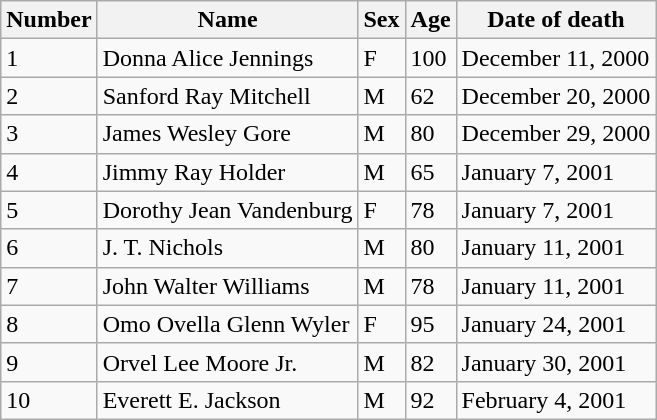<table class="wikitable sortable">
<tr>
<th>Number</th>
<th>Name</th>
<th>Sex</th>
<th>Age</th>
<th>Date of death</th>
</tr>
<tr>
<td>1</td>
<td>Donna Alice Jennings</td>
<td>F</td>
<td>100</td>
<td>December 11, 2000</td>
</tr>
<tr>
<td>2</td>
<td>Sanford Ray Mitchell</td>
<td>M</td>
<td>62</td>
<td>December 20, 2000</td>
</tr>
<tr>
<td>3</td>
<td>James Wesley Gore</td>
<td>M</td>
<td>80</td>
<td>December 29, 2000</td>
</tr>
<tr>
<td>4</td>
<td>Jimmy Ray Holder</td>
<td>M</td>
<td>65</td>
<td>January 7, 2001</td>
</tr>
<tr>
<td>5</td>
<td>Dorothy Jean Vandenburg</td>
<td>F</td>
<td>78</td>
<td>January 7, 2001</td>
</tr>
<tr>
<td>6</td>
<td>J. T. Nichols</td>
<td>M</td>
<td>80</td>
<td>January 11, 2001</td>
</tr>
<tr>
<td>7</td>
<td>John Walter Williams</td>
<td>M</td>
<td>78</td>
<td>January 11, 2001</td>
</tr>
<tr>
<td>8</td>
<td>Omo Ovella Glenn Wyler</td>
<td>F</td>
<td>95</td>
<td>January 24, 2001</td>
</tr>
<tr>
<td>9</td>
<td>Orvel Lee Moore Jr.</td>
<td>M</td>
<td>82</td>
<td>January 30, 2001</td>
</tr>
<tr>
<td>10</td>
<td>Everett E. Jackson</td>
<td>M</td>
<td>92</td>
<td>February 4, 2001</td>
</tr>
</table>
